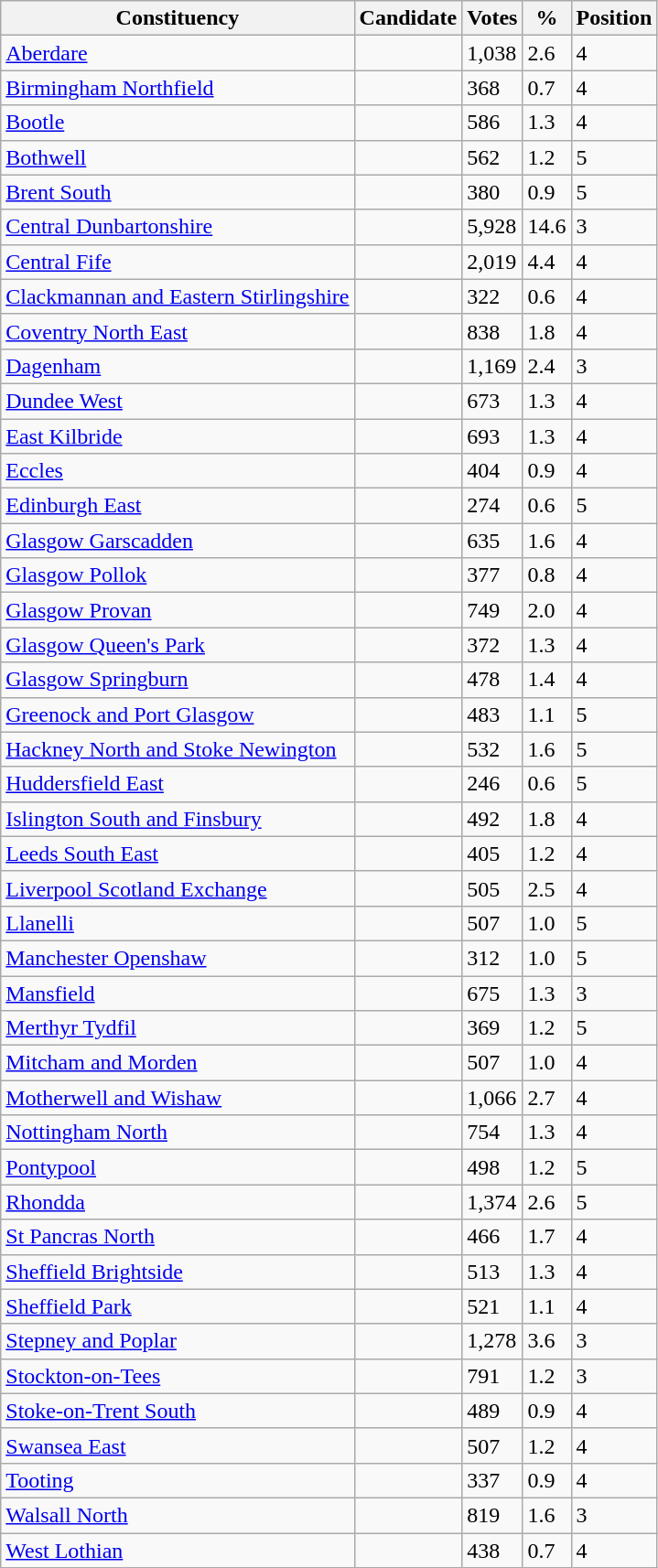<table class="wikitable sortable">
<tr>
<th>Constituency</th>
<th>Candidate</th>
<th>Votes</th>
<th>%</th>
<th>Position</th>
</tr>
<tr>
<td><a href='#'>Aberdare</a></td>
<td></td>
<td>1,038</td>
<td>2.6</td>
<td>4</td>
</tr>
<tr>
<td><a href='#'>Birmingham Northfield</a></td>
<td></td>
<td>368</td>
<td>0.7</td>
<td>4</td>
</tr>
<tr>
<td><a href='#'>Bootle</a></td>
<td></td>
<td>586</td>
<td>1.3</td>
<td>4</td>
</tr>
<tr>
<td><a href='#'>Bothwell</a></td>
<td></td>
<td>562</td>
<td>1.2</td>
<td>5</td>
</tr>
<tr>
<td><a href='#'>Brent South</a></td>
<td></td>
<td>380</td>
<td>0.9</td>
<td>5</td>
</tr>
<tr>
<td><a href='#'>Central Dunbartonshire</a></td>
<td></td>
<td>5,928</td>
<td>14.6</td>
<td>3</td>
</tr>
<tr>
<td><a href='#'>Central Fife</a></td>
<td></td>
<td>2,019</td>
<td>4.4</td>
<td>4</td>
</tr>
<tr>
<td><a href='#'>Clackmannan and Eastern Stirlingshire</a></td>
<td></td>
<td>322</td>
<td>0.6</td>
<td>4</td>
</tr>
<tr>
<td><a href='#'>Coventry North East</a></td>
<td></td>
<td>838</td>
<td>1.8</td>
<td>4</td>
</tr>
<tr>
<td><a href='#'>Dagenham</a></td>
<td></td>
<td>1,169</td>
<td>2.4</td>
<td>3</td>
</tr>
<tr>
<td><a href='#'>Dundee West</a></td>
<td></td>
<td>673</td>
<td>1.3</td>
<td>4</td>
</tr>
<tr>
<td><a href='#'>East Kilbride</a></td>
<td></td>
<td>693</td>
<td>1.3</td>
<td>4</td>
</tr>
<tr>
<td><a href='#'>Eccles</a></td>
<td></td>
<td>404</td>
<td>0.9</td>
<td>4</td>
</tr>
<tr>
<td><a href='#'>Edinburgh East</a></td>
<td></td>
<td>274</td>
<td>0.6</td>
<td>5</td>
</tr>
<tr>
<td><a href='#'>Glasgow Garscadden</a></td>
<td></td>
<td>635</td>
<td>1.6</td>
<td>4</td>
</tr>
<tr>
<td><a href='#'>Glasgow Pollok</a></td>
<td></td>
<td>377</td>
<td>0.8</td>
<td>4</td>
</tr>
<tr>
<td><a href='#'>Glasgow Provan</a></td>
<td></td>
<td>749</td>
<td>2.0</td>
<td>4</td>
</tr>
<tr>
<td><a href='#'>Glasgow Queen's Park</a></td>
<td></td>
<td>372</td>
<td>1.3</td>
<td>4</td>
</tr>
<tr>
<td><a href='#'>Glasgow Springburn</a></td>
<td></td>
<td>478</td>
<td>1.4</td>
<td>4</td>
</tr>
<tr>
<td><a href='#'>Greenock and Port Glasgow</a></td>
<td></td>
<td>483</td>
<td>1.1</td>
<td>5</td>
</tr>
<tr>
<td><a href='#'>Hackney North and Stoke Newington</a></td>
<td></td>
<td>532</td>
<td>1.6</td>
<td>5</td>
</tr>
<tr>
<td><a href='#'>Huddersfield East</a></td>
<td></td>
<td>246</td>
<td>0.6</td>
<td>5</td>
</tr>
<tr>
<td><a href='#'>Islington South and Finsbury</a></td>
<td></td>
<td>492</td>
<td>1.8</td>
<td>4</td>
</tr>
<tr>
<td><a href='#'>Leeds South East</a></td>
<td></td>
<td>405</td>
<td>1.2</td>
<td>4</td>
</tr>
<tr>
<td><a href='#'>Liverpool Scotland Exchange</a></td>
<td></td>
<td>505</td>
<td>2.5</td>
<td>4</td>
</tr>
<tr>
<td><a href='#'>Llanelli</a></td>
<td></td>
<td>507</td>
<td>1.0</td>
<td>5</td>
</tr>
<tr>
<td><a href='#'>Manchester Openshaw</a></td>
<td></td>
<td>312</td>
<td>1.0</td>
<td>5</td>
</tr>
<tr>
<td><a href='#'>Mansfield</a></td>
<td></td>
<td>675</td>
<td>1.3</td>
<td>3</td>
</tr>
<tr>
<td><a href='#'>Merthyr Tydfil</a></td>
<td></td>
<td>369</td>
<td>1.2</td>
<td>5</td>
</tr>
<tr>
<td><a href='#'>Mitcham and Morden</a></td>
<td></td>
<td>507</td>
<td>1.0</td>
<td>4</td>
</tr>
<tr>
<td><a href='#'>Motherwell and Wishaw</a></td>
<td></td>
<td>1,066</td>
<td>2.7</td>
<td>4</td>
</tr>
<tr>
<td><a href='#'>Nottingham North</a></td>
<td></td>
<td>754</td>
<td>1.3</td>
<td>4</td>
</tr>
<tr>
<td><a href='#'>Pontypool</a></td>
<td></td>
<td>498</td>
<td>1.2</td>
<td>5</td>
</tr>
<tr>
<td><a href='#'>Rhondda</a></td>
<td></td>
<td>1,374</td>
<td>2.6</td>
<td>5</td>
</tr>
<tr>
<td><a href='#'>St Pancras North</a></td>
<td></td>
<td>466</td>
<td>1.7</td>
<td>4</td>
</tr>
<tr>
<td><a href='#'>Sheffield Brightside</a></td>
<td></td>
<td>513</td>
<td>1.3</td>
<td>4</td>
</tr>
<tr>
<td><a href='#'>Sheffield Park</a></td>
<td></td>
<td>521</td>
<td>1.1</td>
<td>4</td>
</tr>
<tr>
<td><a href='#'>Stepney and Poplar</a></td>
<td></td>
<td>1,278</td>
<td>3.6</td>
<td>3</td>
</tr>
<tr>
<td><a href='#'>Stockton-on-Tees</a></td>
<td></td>
<td>791</td>
<td>1.2</td>
<td>3</td>
</tr>
<tr>
<td><a href='#'>Stoke-on-Trent South</a></td>
<td></td>
<td>489</td>
<td>0.9</td>
<td>4</td>
</tr>
<tr>
<td><a href='#'>Swansea East</a></td>
<td></td>
<td>507</td>
<td>1.2</td>
<td>4</td>
</tr>
<tr>
<td><a href='#'>Tooting</a></td>
<td></td>
<td>337</td>
<td>0.9</td>
<td>4</td>
</tr>
<tr>
<td><a href='#'>Walsall North</a></td>
<td></td>
<td>819</td>
<td>1.6</td>
<td>3</td>
</tr>
<tr>
<td><a href='#'>West Lothian</a></td>
<td></td>
<td>438</td>
<td>0.7</td>
<td>4</td>
</tr>
</table>
